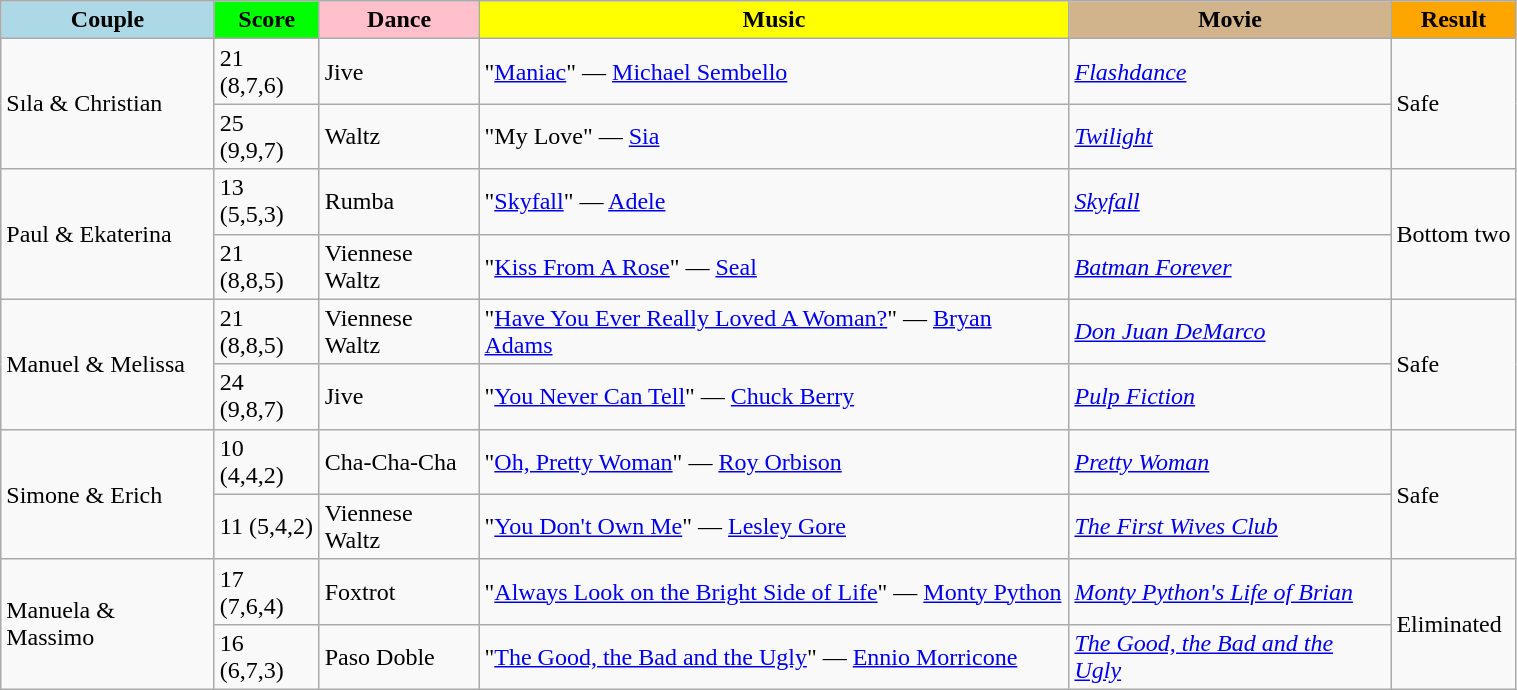<table class="wikitable" style="width:80%;">
<tr>
<th style="background:lightblue;">Couple</th>
<th style="background:lime;">Score</th>
<th style="background:pink;">Dance</th>
<th style="background:yellow;">Music</th>
<th style="background:tan;">Movie</th>
<th style="background:orange;">Result</th>
</tr>
<tr>
<td rowspan=2>Sıla & Christian</td>
<td>21 (8,7,6)</td>
<td>Jive</td>
<td>"<a href='#'>Maniac</a>" — <a href='#'>Michael Sembello</a></td>
<td><em><a href='#'>Flashdance</a></em></td>
<td rowspan=2>Safe</td>
</tr>
<tr>
<td>25 (9,9,7)</td>
<td>Waltz</td>
<td>"My Love" — <a href='#'>Sia</a></td>
<td><em><a href='#'>Twilight</a></em></td>
</tr>
<tr>
<td rowspan=2>Paul & Ekaterina</td>
<td>13 (5,5,3)</td>
<td>Rumba</td>
<td>"<a href='#'>Skyfall</a>" — <a href='#'>Adele</a></td>
<td><em><a href='#'>Skyfall</a></em></td>
<td rowspan=2>Bottom two</td>
</tr>
<tr>
<td>21 (8,8,5)</td>
<td>Viennese Waltz</td>
<td>"<a href='#'>Kiss From A Rose</a>" — <a href='#'>Seal</a></td>
<td><em><a href='#'>Batman Forever</a></em></td>
</tr>
<tr>
<td rowspan=2>Manuel & Melissa</td>
<td>21 (8,8,5)</td>
<td>Viennese Waltz</td>
<td>"<a href='#'>Have You Ever Really Loved A Woman?</a>" — <a href='#'>Bryan Adams</a></td>
<td><em><a href='#'>Don Juan DeMarco</a></em></td>
<td rowspan=2>Safe</td>
</tr>
<tr>
<td>24 (9,8,7)</td>
<td>Jive</td>
<td>"<a href='#'>You Never Can Tell</a>" — <a href='#'>Chuck Berry</a></td>
<td><em><a href='#'>Pulp Fiction</a></em></td>
</tr>
<tr>
<td rowspan=2>Simone & Erich</td>
<td>10 (4,4,2)</td>
<td>Cha-Cha-Cha</td>
<td>"<a href='#'>Oh, Pretty Woman</a>" — <a href='#'>Roy Orbison</a></td>
<td><em><a href='#'>Pretty Woman</a></em></td>
<td rowspan=2>Safe</td>
</tr>
<tr>
<td>11 (5,4,2)</td>
<td>Viennese Waltz</td>
<td>"<a href='#'>You Don't Own Me</a>" — <a href='#'>Lesley Gore</a></td>
<td><em><a href='#'>The First Wives Club</a></em></td>
</tr>
<tr>
<td rowspan=2>Manuela & Massimo</td>
<td>17 (7,6,4)</td>
<td>Foxtrot</td>
<td>"<a href='#'>Always Look on the Bright Side of Life</a>" — <a href='#'>Monty Python</a></td>
<td><em><a href='#'>Monty Python's Life of Brian</a></em></td>
<td rowspan=2>Eliminated</td>
</tr>
<tr>
<td>16 (6,7,3)</td>
<td>Paso Doble</td>
<td>"<a href='#'>The Good, the Bad and the Ugly</a>" — <a href='#'>Ennio Morricone</a></td>
<td><em><a href='#'>The Good, the Bad and the Ugly</a></em></td>
</tr>
</table>
